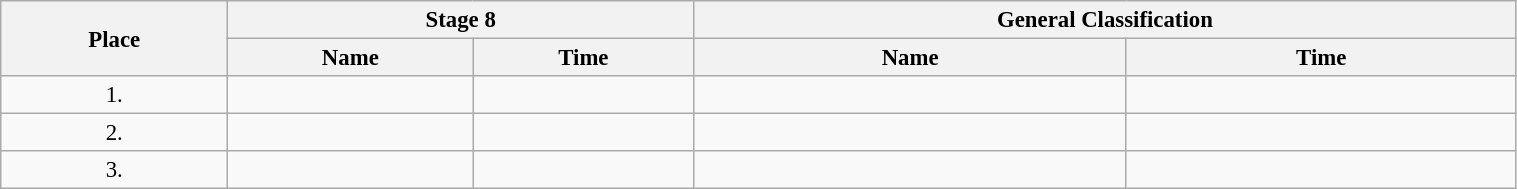<table class=wikitable style="font-size:95%" width="80%">
<tr>
<th rowspan="2">Place</th>
<th colspan="2">Stage 8</th>
<th colspan="2">General Classification</th>
</tr>
<tr>
<th>Name</th>
<th>Time</th>
<th>Name</th>
<th>Time</th>
</tr>
<tr>
<td align="center">1.</td>
<td></td>
<td></td>
<td></td>
<td></td>
</tr>
<tr>
<td align="center">2.</td>
<td></td>
<td></td>
<td></td>
<td></td>
</tr>
<tr>
<td align="center">3.</td>
<td></td>
<td></td>
<td></td>
<td></td>
</tr>
</table>
